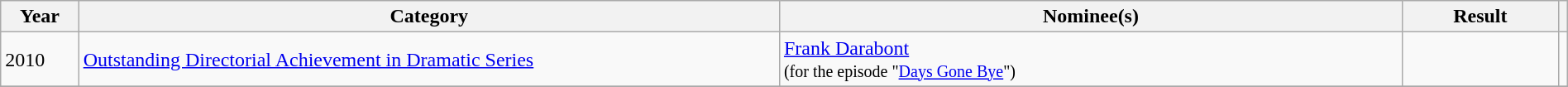<table class="wikitable" width=100%>
<tr>
<th width=5%>Year</th>
<th width=45%>Category</th>
<th width=40%>Nominee(s)</th>
<th width=10%>Result</th>
<th width=5%></th>
</tr>
<tr>
<td rowspan=1>2010</td>
<td><a href='#'>Outstanding Directorial Achievement in Dramatic Series</a></td>
<td><a href='#'>Frank Darabont</a><br> <small> (for the episode "<a href='#'>Days Gone Bye</a>") </small></td>
<td></td>
<td></td>
</tr>
<tr>
</tr>
</table>
